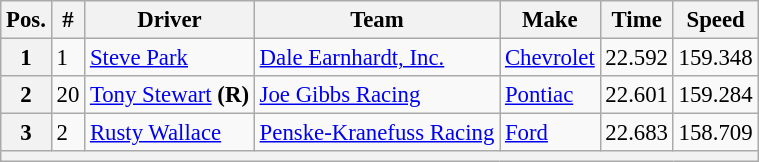<table class="wikitable" style="font-size:95%">
<tr>
<th>Pos.</th>
<th>#</th>
<th>Driver</th>
<th>Team</th>
<th>Make</th>
<th>Time</th>
<th>Speed</th>
</tr>
<tr>
<th>1</th>
<td>1</td>
<td><a href='#'>Steve Park</a></td>
<td><a href='#'>Dale Earnhardt, Inc.</a></td>
<td><a href='#'>Chevrolet</a></td>
<td>22.592</td>
<td>159.348</td>
</tr>
<tr>
<th>2</th>
<td>20</td>
<td><a href='#'>Tony Stewart</a> <strong>(R)</strong></td>
<td><a href='#'>Joe Gibbs Racing</a></td>
<td><a href='#'>Pontiac</a></td>
<td>22.601</td>
<td>159.284</td>
</tr>
<tr>
<th>3</th>
<td>2</td>
<td><a href='#'>Rusty Wallace</a></td>
<td><a href='#'>Penske-Kranefuss Racing</a></td>
<td><a href='#'>Ford</a></td>
<td>22.683</td>
<td>158.709</td>
</tr>
<tr>
<th colspan="7"></th>
</tr>
</table>
